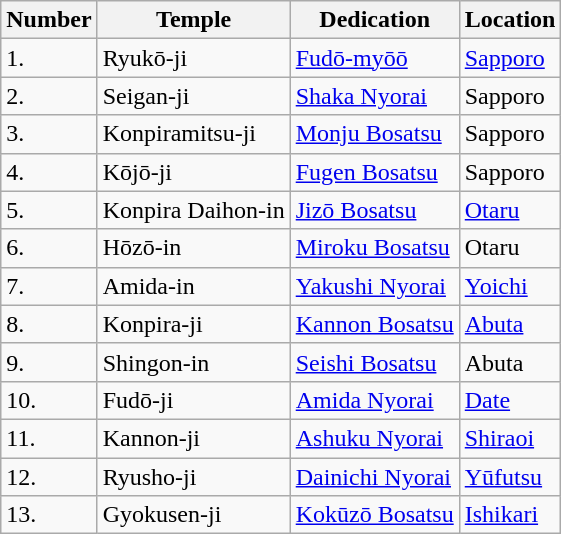<table class="wikitable">
<tr>
<th>Number</th>
<th>Temple</th>
<th>Dedication</th>
<th>Location</th>
</tr>
<tr>
<td>1.</td>
<td>Ryukō-ji</td>
<td><a href='#'>Fudō-myōō</a></td>
<td><a href='#'>Sapporo</a></td>
</tr>
<tr>
<td>2.</td>
<td>Seigan-ji</td>
<td><a href='#'>Shaka Nyorai</a></td>
<td>Sapporo</td>
</tr>
<tr>
<td>3.</td>
<td>Konpiramitsu-ji</td>
<td><a href='#'>Monju Bosatsu</a></td>
<td>Sapporo</td>
</tr>
<tr>
<td>4.</td>
<td>Kōjō-ji</td>
<td><a href='#'>Fugen Bosatsu</a></td>
<td>Sapporo</td>
</tr>
<tr>
<td>5.</td>
<td>Konpira Daihon-in</td>
<td><a href='#'>Jizō Bosatsu</a></td>
<td><a href='#'>Otaru</a></td>
</tr>
<tr>
<td>6.</td>
<td>Hōzō-in</td>
<td><a href='#'>Miroku Bosatsu</a></td>
<td>Otaru</td>
</tr>
<tr>
<td>7.</td>
<td>Amida-in</td>
<td><a href='#'>Yakushi Nyorai</a></td>
<td><a href='#'>Yoichi</a></td>
</tr>
<tr>
<td>8.</td>
<td>Konpira-ji</td>
<td><a href='#'>Kannon Bosatsu</a></td>
<td><a href='#'>Abuta</a></td>
</tr>
<tr>
<td>9.</td>
<td>Shingon-in</td>
<td><a href='#'>Seishi Bosatsu</a></td>
<td>Abuta</td>
</tr>
<tr>
<td>10.</td>
<td>Fudō-ji</td>
<td><a href='#'>Amida Nyorai</a></td>
<td><a href='#'>Date</a></td>
</tr>
<tr>
<td>11.</td>
<td>Kannon-ji</td>
<td><a href='#'>Ashuku Nyorai</a></td>
<td><a href='#'>Shiraoi</a></td>
</tr>
<tr>
<td>12.</td>
<td>Ryusho-ji</td>
<td><a href='#'>Dainichi Nyorai</a></td>
<td><a href='#'>Yūfutsu</a></td>
</tr>
<tr>
<td>13.</td>
<td>Gyokusen-ji</td>
<td><a href='#'>Kokūzō Bosatsu</a></td>
<td><a href='#'>Ishikari</a></td>
</tr>
</table>
